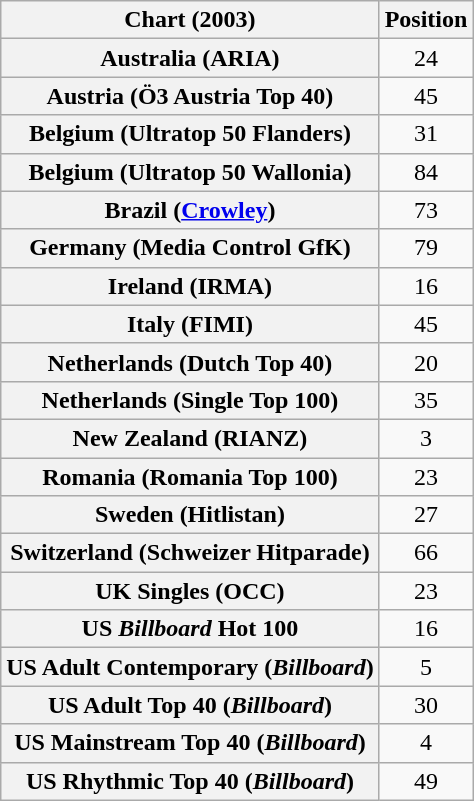<table class="wikitable sortable plainrowheaders" style="text-align:center">
<tr>
<th scope="col">Chart (2003)</th>
<th scope="col">Position</th>
</tr>
<tr>
<th scope="row">Australia (ARIA)</th>
<td>24</td>
</tr>
<tr>
<th scope="row">Austria (Ö3 Austria Top 40)</th>
<td>45</td>
</tr>
<tr>
<th scope="row">Belgium (Ultratop 50 Flanders)</th>
<td>31</td>
</tr>
<tr>
<th scope="row">Belgium (Ultratop 50 Wallonia)</th>
<td>84</td>
</tr>
<tr>
<th scope="row">Brazil (<a href='#'>Crowley</a>)</th>
<td>73</td>
</tr>
<tr>
<th scope="row">Germany (Media Control GfK)</th>
<td>79</td>
</tr>
<tr>
<th scope="row">Ireland (IRMA)</th>
<td>16</td>
</tr>
<tr>
<th scope="row">Italy (FIMI)</th>
<td>45</td>
</tr>
<tr>
<th scope="row">Netherlands (Dutch Top 40)</th>
<td>20</td>
</tr>
<tr>
<th scope="row">Netherlands (Single Top 100)</th>
<td>35</td>
</tr>
<tr>
<th scope="row">New Zealand (RIANZ)</th>
<td>3</td>
</tr>
<tr>
<th scope="row">Romania (Romania Top 100)</th>
<td>23</td>
</tr>
<tr>
<th scope="row">Sweden (Hitlistan)</th>
<td>27</td>
</tr>
<tr>
<th scope="row">Switzerland (Schweizer Hitparade)</th>
<td>66</td>
</tr>
<tr>
<th scope="row">UK Singles (OCC)</th>
<td>23</td>
</tr>
<tr>
<th scope="row">US <em>Billboard</em> Hot 100</th>
<td>16</td>
</tr>
<tr>
<th scope="row">US Adult Contemporary (<em>Billboard</em>)</th>
<td>5</td>
</tr>
<tr>
<th scope="row">US Adult Top 40 (<em>Billboard</em>)</th>
<td>30</td>
</tr>
<tr>
<th scope="row">US Mainstream Top 40 (<em>Billboard</em>)</th>
<td>4</td>
</tr>
<tr>
<th scope="row">US Rhythmic Top 40 (<em>Billboard</em>)</th>
<td>49</td>
</tr>
</table>
